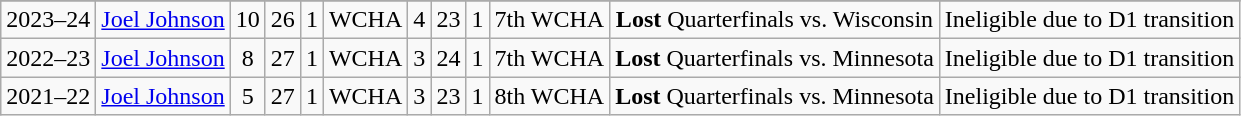<table class="wikitable">
<tr>
</tr>
<tr style="text-align:center;">
<td>2023–24</td>
<td><a href='#'>Joel Johnson</a></td>
<td>10</td>
<td>26</td>
<td>1</td>
<td>WCHA</td>
<td>4</td>
<td>23</td>
<td>1</td>
<td>7th WCHA</td>
<td><strong>Lost</strong> Quarterfinals vs. Wisconsin </td>
<td>Ineligible due to D1 transition</td>
</tr>
<tr style="text-align:center;">
<td>2022–23</td>
<td><a href='#'>Joel Johnson</a></td>
<td>8</td>
<td>27</td>
<td>1</td>
<td>WCHA</td>
<td>3</td>
<td>24</td>
<td>1</td>
<td>7th WCHA</td>
<td><strong>Lost</strong> Quarterfinals vs. Minnesota </td>
<td>Ineligible due to D1 transition</td>
</tr>
<tr style="text-align:center;">
<td>2021–22</td>
<td><a href='#'>Joel Johnson</a></td>
<td>5</td>
<td>27</td>
<td>1</td>
<td>WCHA</td>
<td>3</td>
<td>23</td>
<td>1</td>
<td>8th WCHA</td>
<td><strong>Lost</strong> Quarterfinals vs. Minnesota </td>
<td>Ineligible due to D1 transition</td>
</tr>
</table>
